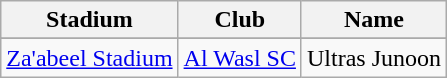<table class="wikitable">
<tr>
<th>Stadium</th>
<th>Club</th>
<th>Name</th>
</tr>
<tr>
</tr>
<tr>
<td style="text-align:left;"><a href='#'>Za'abeel Stadium</a></td>
<td><a href='#'>Al Wasl SC</a></td>
<td>Ultras Junoon</td>
</tr>
</table>
